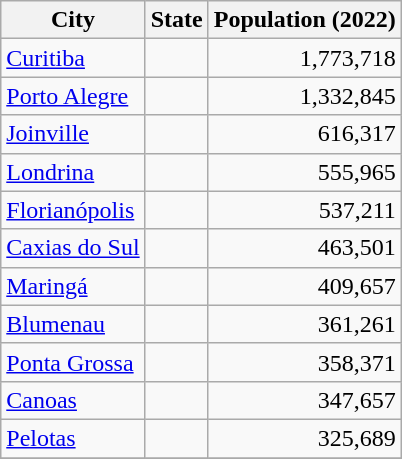<table class="wikitable">
<tr>
<th>City</th>
<th>State</th>
<th>Population (2022)</th>
</tr>
<tr>
<td><a href='#'>Curitiba</a></td>
<td></td>
<td align=right>1,773,718</td>
</tr>
<tr>
<td><a href='#'>Porto Alegre</a></td>
<td></td>
<td align=right>1,332,845</td>
</tr>
<tr>
<td><a href='#'>Joinville</a></td>
<td></td>
<td align=right>616,317</td>
</tr>
<tr>
<td><a href='#'>Londrina</a></td>
<td></td>
<td align=right>555,965</td>
</tr>
<tr>
<td><a href='#'>Florianópolis</a></td>
<td></td>
<td align=right>537,211</td>
</tr>
<tr>
<td><a href='#'>Caxias do Sul</a></td>
<td></td>
<td align=right>463,501</td>
</tr>
<tr>
<td><a href='#'>Maringá</a></td>
<td></td>
<td align=right>409,657</td>
</tr>
<tr>
<td><a href='#'>Blumenau</a></td>
<td></td>
<td align=right>361,261</td>
</tr>
<tr>
<td><a href='#'>Ponta Grossa</a></td>
<td></td>
<td align=right>358,371</td>
</tr>
<tr>
<td><a href='#'>Canoas</a></td>
<td></td>
<td align=right>347,657</td>
</tr>
<tr>
<td><a href='#'>Pelotas</a></td>
<td></td>
<td align=right>325,689</td>
</tr>
<tr>
</tr>
</table>
